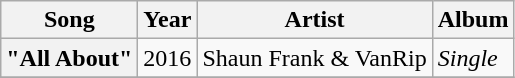<table class="wikitable plainrowheaders">
<tr>
<th>Song</th>
<th>Year</th>
<th>Artist</th>
<th>Album</th>
</tr>
<tr>
<th scope="row">"All About"</th>
<td>2016</td>
<td>Shaun Frank & VanRip</td>
<td><em>Single</em></td>
</tr>
<tr>
</tr>
</table>
